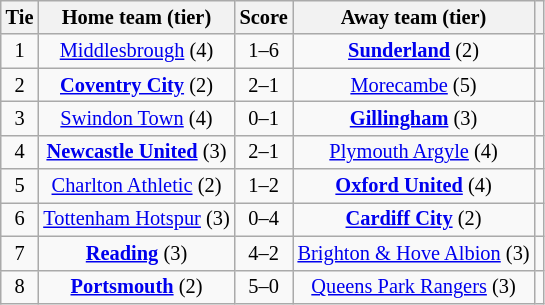<table class="wikitable" style="text-align:center; font-size:85%">
<tr>
<th>Tie</th>
<th>Home team (tier)</th>
<th>Score</th>
<th>Away team (tier)</th>
<th></th>
</tr>
<tr>
<td>1</td>
<td><a href='#'>Middlesbrough</a> (4)</td>
<td>1–6</td>
<td><strong><a href='#'>Sunderland</a></strong> (2)</td>
<td></td>
</tr>
<tr>
<td>2</td>
<td><strong><a href='#'>Coventry City</a></strong> (2)</td>
<td>2–1</td>
<td><a href='#'>Morecambe</a> (5)</td>
<td></td>
</tr>
<tr>
<td>3</td>
<td><a href='#'>Swindon Town</a> (4)</td>
<td>0–1 </td>
<td><strong><a href='#'>Gillingham</a></strong> (3)</td>
<td></td>
</tr>
<tr>
<td>4</td>
<td><strong><a href='#'>Newcastle United</a></strong> (3)</td>
<td>2–1</td>
<td><a href='#'>Plymouth Argyle</a> (4)</td>
<td></td>
</tr>
<tr>
<td>5</td>
<td><a href='#'>Charlton Athletic</a> (2)</td>
<td>1–2</td>
<td><strong><a href='#'>Oxford United</a></strong> (4)</td>
<td></td>
</tr>
<tr>
<td>6</td>
<td><a href='#'>Tottenham Hotspur</a> (3)</td>
<td>0–4</td>
<td><strong><a href='#'>Cardiff City</a></strong> (2)</td>
<td></td>
</tr>
<tr>
<td>7</td>
<td><strong><a href='#'>Reading</a></strong> (3)</td>
<td>4–2</td>
<td><a href='#'>Brighton & Hove Albion</a> (3)</td>
<td></td>
</tr>
<tr>
<td>8</td>
<td><strong><a href='#'>Portsmouth</a></strong> (2)</td>
<td>5–0</td>
<td><a href='#'>Queens Park Rangers</a> (3)</td>
<td></td>
</tr>
</table>
